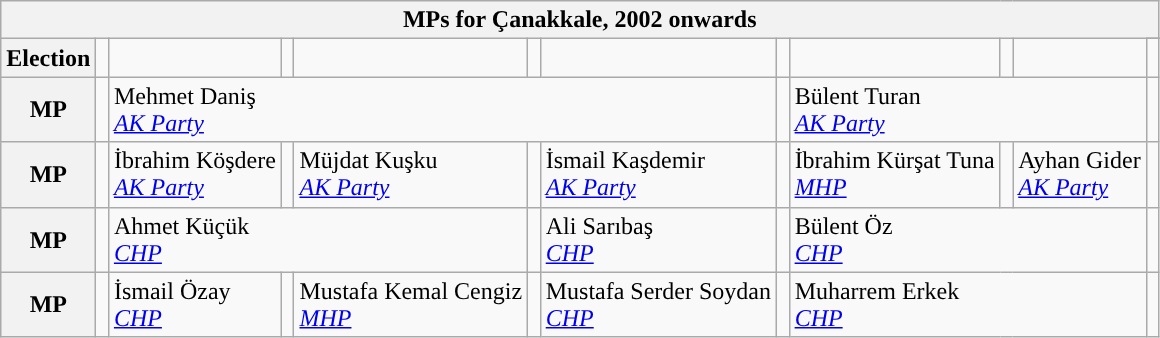<table class="wikitable">
<tr>
<th colspan = 12>MPs for Çanakkale, 2002 onwards</th>
</tr>
<tr>
<th rowspan = 2>Election</th>
<td rowspan="2" style="width:1px;"></td>
<td rowspan = 2></td>
<td rowspan="2" style="width:1px;"></td>
<td rowspan = 2></td>
<td rowspan="2" style="width:1px;"></td>
<td rowspan = 2></td>
<td rowspan="2" style="width:1px;"></td>
<td rowspan = 2></td>
<td rowspan="2" style="width:1px;"></td>
<td rowspan = 2></td>
</tr>
<tr>
<td></td>
</tr>
<tr>
<th>MP</th>
<td width=1px style="background-color: "></td>
<td colspan = 5>Mehmet Daniş<br><em><a href='#'>AK Party</a></em></td>
<td width=1px style="background-color: "></td>
<td colspan = 3>Bülent Turan<br><em><a href='#'>AK Party</a></em></td>
<td width=1px style="background-color: "></td>
</tr>
<tr>
<th>MP</th>
<td width=1px style="background-color: "></td>
<td colspan = 1>İbrahim Köşdere<br><em><a href='#'>AK Party</a></em></td>
<td width=1px style="background-color: "></td>
<td colspan = 1>Müjdat Kuşku<br><em><a href='#'>AK Party</a></em></td>
<td width=1px style="background-color: "></td>
<td colspan = 1>İsmail Kaşdemir<br><em><a href='#'>AK Party</a></em></td>
<td width=1px style="background-color: "></td>
<td colspan = 1>İbrahim Kürşat Tuna<br><em><a href='#'>MHP</a></em></td>
<td width=1px style="background-color: "></td>
<td colspan = 1>Ayhan Gider<br><em><a href='#'>AK Party</a></em></td>
<td width=1px style="background-color: "></td>
</tr>
<tr>
<th>MP</th>
<td width=1px style="background-color: "></td>
<td colspan = 3>Ahmet Küçük<br><em><a href='#'>CHP</a></em></td>
<td width=1px style="background-color: "></td>
<td colspan = 1>Ali Sarıbaş<br><em><a href='#'>CHP</a></em></td>
<td width=1px style="background-color: "></td>
<td colspan = 3>Bülent Öz<br><em><a href='#'>CHP</a></em></td>
<td width=1px style="background-color: "></td>
</tr>
<tr>
<th>MP</th>
<td width=1px style="background-color: "></td>
<td colspan = 1>İsmail Özay<br><em><a href='#'>CHP</a></em></td>
<td width=1px style="background-color: "></td>
<td colspan = 1>Mustafa Kemal Cengiz<br><em><a href='#'>MHP</a></em></td>
<td width=1px style="background-color: "></td>
<td colspan = 1>Mustafa Serder Soydan<br><em><a href='#'>CHP</a></em></td>
<td width=1px style="background-color: "></td>
<td colspan = 3>Muharrem Erkek<br><em><a href='#'>CHP</a></em></td>
<td width=1px style="background-color: "></td>
</tr>
</table>
